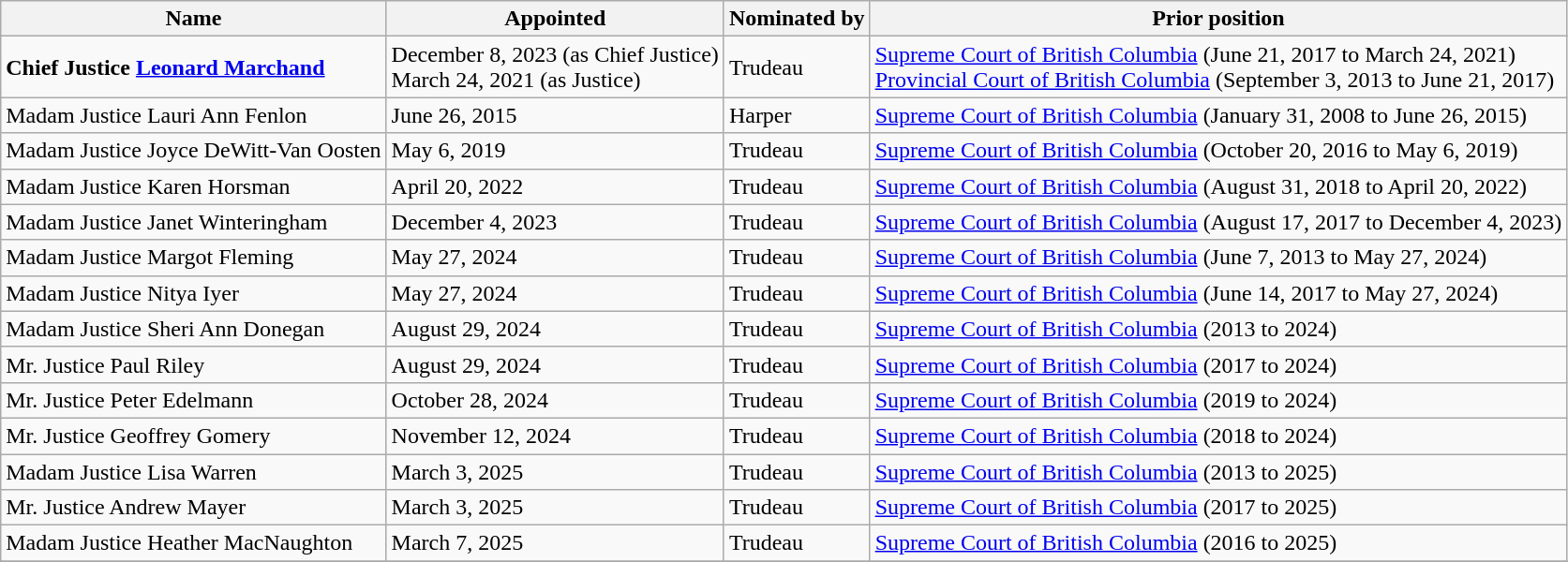<table class="wikitable sortable">
<tr>
<th>Name</th>
<th>Appointed</th>
<th>Nominated by</th>
<th>Prior position</th>
</tr>
<tr>
<td><strong>Chief Justice <a href='#'>Leonard Marchand</a></strong></td>
<td>December 8, 2023 (as Chief Justice)<br> March 24, 2021 (as Justice)</td>
<td>Trudeau</td>
<td><a href='#'>Supreme Court of British Columbia</a> (June 21, 2017 to March 24, 2021) <br> <a href='#'>Provincial Court of British Columbia</a> (September 3, 2013 to June 21, 2017)</td>
</tr>
<tr>
<td>Madam Justice Lauri Ann Fenlon</td>
<td>June 26, 2015</td>
<td>Harper</td>
<td><a href='#'>Supreme Court of British Columbia</a> (January 31, 2008 to June 26, 2015)</td>
</tr>
<tr>
<td>Madam Justice Joyce DeWitt-Van Oosten</td>
<td>May 6, 2019</td>
<td>Trudeau</td>
<td><a href='#'>Supreme Court of British Columbia</a> (October 20, 2016 to May 6, 2019)</td>
</tr>
<tr>
<td>Madam Justice Karen Horsman</td>
<td>April 20, 2022</td>
<td>Trudeau</td>
<td><a href='#'>Supreme Court of British Columbia</a> (August 31, 2018 to April 20, 2022)</td>
</tr>
<tr>
<td>Madam Justice Janet Winteringham</td>
<td>December 4, 2023</td>
<td>Trudeau</td>
<td><a href='#'>Supreme Court of British Columbia</a> (August 17, 2017 to December 4, 2023)</td>
</tr>
<tr>
<td>Madam Justice Margot Fleming</td>
<td>May 27, 2024</td>
<td>Trudeau</td>
<td><a href='#'>Supreme Court of British Columbia</a> (June 7, 2013 to May 27, 2024)</td>
</tr>
<tr>
<td>Madam Justice Nitya Iyer</td>
<td>May 27, 2024</td>
<td>Trudeau</td>
<td><a href='#'>Supreme Court of British Columbia</a> (June 14, 2017 to May 27, 2024)</td>
</tr>
<tr>
<td>Madam Justice Sheri Ann Donegan</td>
<td>August 29, 2024</td>
<td>Trudeau</td>
<td><a href='#'>Supreme Court of British Columbia</a> (2013 to 2024)</td>
</tr>
<tr>
<td>Mr. Justice Paul Riley</td>
<td>August 29, 2024</td>
<td>Trudeau</td>
<td><a href='#'>Supreme Court of British Columbia</a> (2017 to 2024)</td>
</tr>
<tr>
<td>Mr. Justice Peter Edelmann</td>
<td>October 28, 2024</td>
<td>Trudeau</td>
<td><a href='#'>Supreme Court of British Columbia</a> (2019 to 2024)</td>
</tr>
<tr>
<td>Mr. Justice Geoffrey Gomery</td>
<td>November 12, 2024</td>
<td>Trudeau</td>
<td><a href='#'>Supreme Court of British Columbia</a> (2018 to 2024)</td>
</tr>
<tr>
<td>Madam Justice Lisa Warren</td>
<td>March 3, 2025</td>
<td>Trudeau</td>
<td><a href='#'>Supreme Court of British Columbia</a> (2013 to 2025)</td>
</tr>
<tr>
<td>Mr. Justice Andrew Mayer</td>
<td>March 3, 2025</td>
<td>Trudeau</td>
<td><a href='#'>Supreme Court of British Columbia</a> (2017 to 2025)</td>
</tr>
<tr>
<td>Madam Justice Heather MacNaughton</td>
<td>March 7, 2025</td>
<td>Trudeau</td>
<td><a href='#'>Supreme Court of British Columbia</a> (2016 to 2025)</td>
</tr>
<tr>
</tr>
</table>
